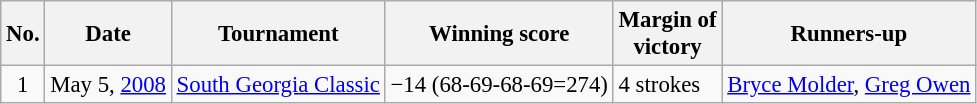<table class="wikitable" style="font-size:95%;">
<tr>
<th>No.</th>
<th>Date</th>
<th>Tournament</th>
<th>Winning score</th>
<th>Margin of<br>victory</th>
<th>Runners-up</th>
</tr>
<tr>
<td align=center>1</td>
<td align=right>May 5, <a href='#'>2008</a></td>
<td><a href='#'>South Georgia Classic</a></td>
<td>−14 (68-69-68-69=274)</td>
<td>4 strokes</td>
<td> <a href='#'>Bryce Molder</a>,  <a href='#'>Greg Owen</a></td>
</tr>
</table>
